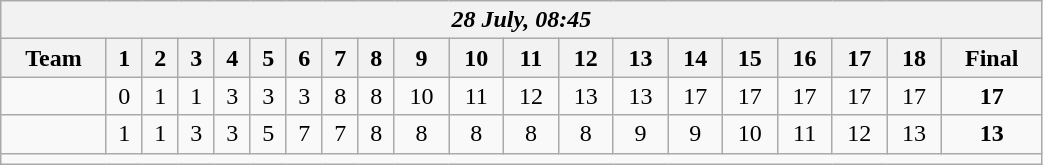<table class=wikitable style="text-align:center; width: 55%">
<tr>
<th colspan=20><em>28 July, 08:45</em></th>
</tr>
<tr>
<th>Team</th>
<th>1</th>
<th>2</th>
<th>3</th>
<th>4</th>
<th>5</th>
<th>6</th>
<th>7</th>
<th>8</th>
<th>9</th>
<th>10</th>
<th>11</th>
<th>12</th>
<th>13</th>
<th>14</th>
<th>15</th>
<th>16</th>
<th>17</th>
<th>18</th>
<th>Final</th>
</tr>
<tr>
<td align=left><strong></strong></td>
<td>0</td>
<td>1</td>
<td>1</td>
<td>3</td>
<td>3</td>
<td>3</td>
<td>8</td>
<td>8</td>
<td>10</td>
<td>11</td>
<td>12</td>
<td>13</td>
<td>13</td>
<td>17</td>
<td>17</td>
<td>17</td>
<td>17</td>
<td>17</td>
<td><strong>17</strong></td>
</tr>
<tr>
<td align=left></td>
<td>1</td>
<td>1</td>
<td>3</td>
<td>3</td>
<td>5</td>
<td>7</td>
<td>7</td>
<td>8</td>
<td>8</td>
<td>8</td>
<td>8</td>
<td>8</td>
<td>9</td>
<td>9</td>
<td>10</td>
<td>11</td>
<td>12</td>
<td>13</td>
<td><strong>13</strong></td>
</tr>
<tr>
<td colspan=20></td>
</tr>
</table>
